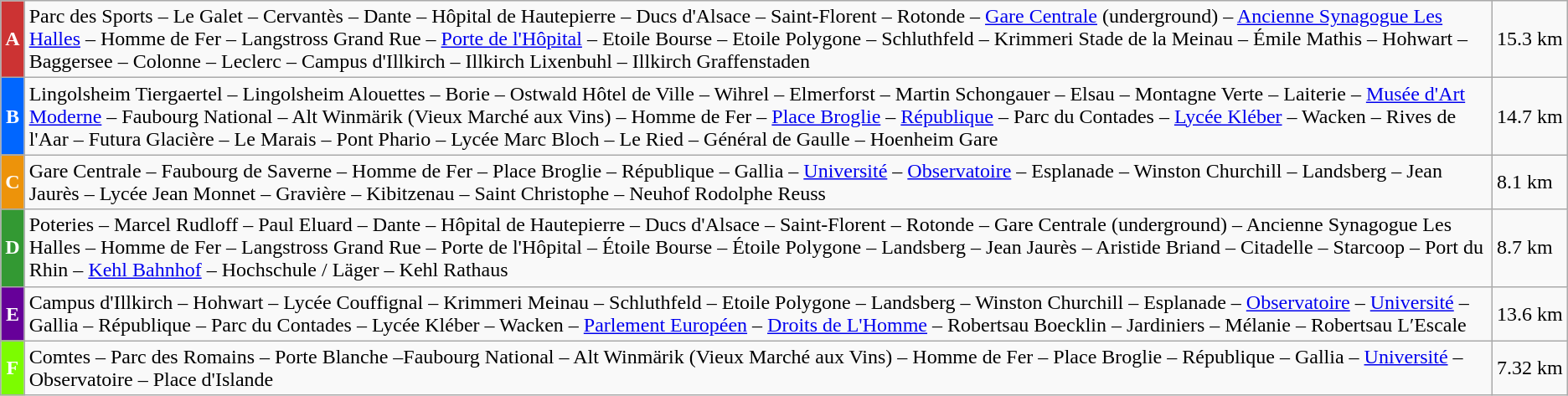<table class=wikitable>
<tr>
<td style="text-align:center; color: white; background-color: #CC3333"><strong>A</strong></td>
<td>Parc des Sports – Le Galet – Cervantès – Dante – Hôpital de Hautepierre – Ducs d'Alsace – Saint-Florent – Rotonde – <a href='#'>Gare Centrale</a> (underground) – <a href='#'>Ancienne Synagogue Les Halles</a> – Homme de Fer – Langstross Grand Rue – <a href='#'>Porte de l'Hôpital</a> – Etoile Bourse – Etoile Polygone – Schluthfeld – Krimmeri Stade de la Meinau – Émile Mathis – Hohwart – Baggersee – Colonne – Leclerc – Campus d'Illkirch – Illkirch Lixenbuhl – Illkirch Graffenstaden</td>
<td>15.3 km</td>
</tr>
<tr>
<td style="text-align:center; color: white; background-color: #0066FF"><strong>B</strong></td>
<td>Lingolsheim Tiergaertel – Lingolsheim Alouettes – Borie – Ostwald Hôtel de Ville – Wihrel – Elmerforst – Martin Schongauer – Elsau – Montagne Verte – Laiterie – <a href='#'>Musée d'Art Moderne</a> – Faubourg National – Alt Winmärik (Vieux Marché aux Vins) – Homme de Fer – <a href='#'>Place Broglie</a> – <a href='#'>République</a> – Parc du Contades – <a href='#'>Lycée Kléber</a> – Wacken – Rives de l'Aar – Futura Glacière – Le Marais – Pont Phario – Lycée Marc Bloch – Le Ried – Général de Gaulle – Hoenheim Gare</td>
<td>14.7 km</td>
</tr>
<tr>
<td style="text-align:center; color: white; background-color: #ED930A"><strong>C</strong></td>
<td>Gare Centrale – Faubourg de Saverne – Homme de Fer – Place Broglie – République – Gallia – <a href='#'>Université</a> – <a href='#'>Observatoire</a> – Esplanade – Winston Churchill – Landsberg – Jean Jaurès – Lycée Jean Monnet – Gravière – Kibitzenau – Saint Christophe – Neuhof Rodolphe Reuss</td>
<td>8.1 km</td>
</tr>
<tr>
<td style="text-align:center; color: white; background-color: #339933"><strong>D</strong></td>
<td>Poteries – Marcel Rudloff – Paul Eluard – Dante – Hôpital de Hautepierre – Ducs d'Alsace – Saint-Florent – Rotonde – Gare Centrale (underground) – Ancienne Synagogue Les Halles – Homme de Fer – Langstross Grand Rue – Porte de l'Hôpital – Étoile Bourse – Étoile Polygone – Landsberg – Jean Jaurès – Aristide Briand – Citadelle – Starcoop – Port du Rhin – <a href='#'>Kehl Bahnhof</a> – Hochschule / Läger – Kehl Rathaus</td>
<td>8.7 km</td>
</tr>
<tr>
<td style="text-align:center; color: white; background-color: #660099"><strong>E</strong></td>
<td>Campus d'Illkirch – Hohwart – Lycée Couffignal – Krimmeri Meinau – Schluthfeld – Etoile Polygone – Landsberg – Winston Churchill – Esplanade – <a href='#'>Observatoire</a> – <a href='#'>Université</a> – Gallia – République – Parc du Contades – Lycée Kléber – Wacken – <a href='#'>Parlement Européen</a> – <a href='#'>Droits de L'Homme</a> – Robertsau Boecklin – Jardiniers – Mélanie – Robertsau L′Escale</td>
<td>13.6 km</td>
</tr>
<tr>
<td style="text-align:center; color: white; background-color: #7CFC00"><strong>F</strong></td>
<td>Comtes – Parc des Romains – Porte Blanche –Faubourg National – Alt Winmärik (Vieux Marché aux Vins) – Homme de Fer – Place Broglie – République – Gallia – <a href='#'>Université</a> – Observatoire – Place d'Islande</td>
<td>7.32 km</td>
</tr>
</table>
